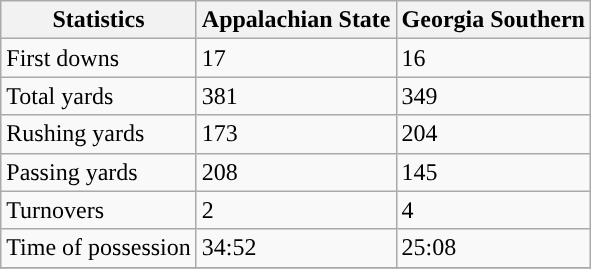<table class="wikitable">
<tr>
<th>Statistics</th>
<th>Appalachian State</th>
<th>Georgia Southern</th>
</tr>
<tr>
<td>First downs</td>
<td>17</td>
<td>16</td>
</tr>
<tr>
<td>Total yards</td>
<td>381</td>
<td>349</td>
</tr>
<tr>
<td>Rushing yards</td>
<td>173</td>
<td>204</td>
</tr>
<tr>
<td>Passing yards</td>
<td>208</td>
<td>145</td>
</tr>
<tr>
<td>Turnovers</td>
<td>2</td>
<td>4</td>
</tr>
<tr>
<td>Time of possession</td>
<td>34:52</td>
<td>25:08</td>
</tr>
<tr>
</tr>
</table>
